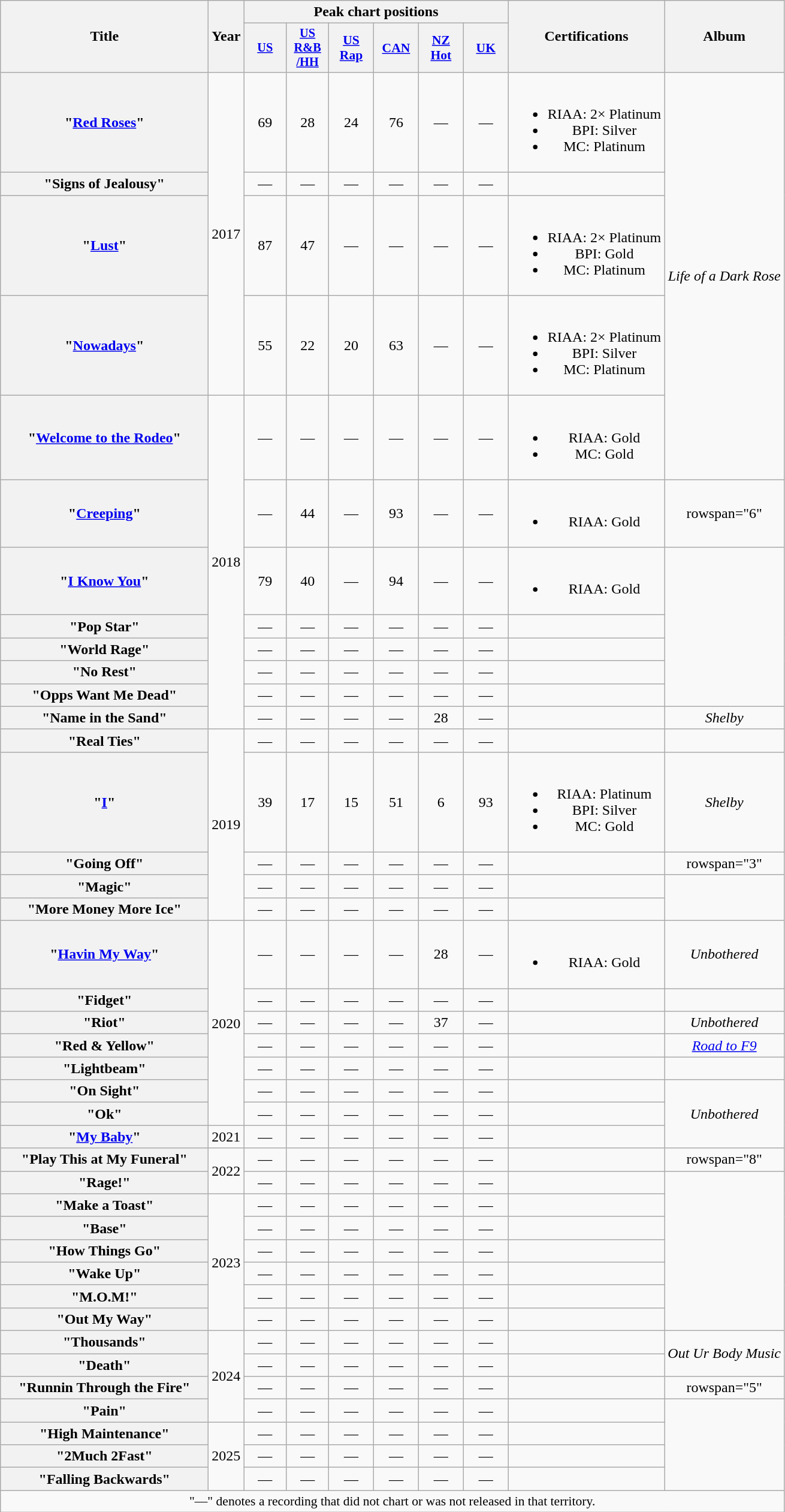<table class="wikitable plainrowheaders" style="text-align:center;">
<tr>
<th scope="col" rowspan="2" style="width:14em;">Title</th>
<th scope="col" rowspan="2" style="width:1em;">Year</th>
<th scope="col" colspan="6">Peak chart positions</th>
<th rowspan="2">Certifications</th>
<th scope="col" rowspan="2">Album</th>
</tr>
<tr>
<th scope="col" style="width:3em;font-size:85%;"><a href='#'>US</a><br></th>
<th scope="col" style="width:3em;font-size:85%;"><a href='#'>US<br>R&B<br>/HH</a><br></th>
<th scope="col" style="width:3em;font-size:90%;"><a href='#'>US<br>Rap</a><br></th>
<th scope="col" style="width:3em;font-size:90%;"><a href='#'>CAN</a><br></th>
<th scope="col" style="width:3em;font-size:90%;"><a href='#'>NZ<br>Hot</a><br></th>
<th scope="col" style="width:3em;font-size:90%;"><a href='#'>UK</a><br></th>
</tr>
<tr>
<th scope="row">"<a href='#'>Red Roses</a>"<br></th>
<td rowspan="4">2017</td>
<td>69</td>
<td>28</td>
<td>24</td>
<td>76</td>
<td>—</td>
<td>—</td>
<td><br><ul><li>RIAA: 2× Platinum</li><li>BPI: Silver</li><li>MC: Platinum</li></ul></td>
<td rowspan="5"><em>Life of a Dark Rose</em></td>
</tr>
<tr>
<th scope="row">"Signs of Jealousy"</th>
<td>—</td>
<td>—</td>
<td>—</td>
<td>—</td>
<td>—</td>
<td>—</td>
</tr>
<tr>
<th scope="row">"<a href='#'>Lust</a>"</th>
<td>87</td>
<td>47</td>
<td>—</td>
<td>—</td>
<td>—</td>
<td>—</td>
<td><br><ul><li>RIAA: 2× Platinum</li><li>BPI: Gold</li><li>MC: Platinum</li></ul></td>
</tr>
<tr>
<th scope="row">"<a href='#'>Nowadays</a>"<br></th>
<td>55</td>
<td>22</td>
<td>20</td>
<td>63</td>
<td>—</td>
<td>—</td>
<td><br><ul><li>RIAA: 2× Platinum</li><li>BPI: Silver</li><li>MC: Platinum</li></ul></td>
</tr>
<tr>
<th scope="row">"<a href='#'>Welcome to the Rodeo</a>"</th>
<td rowspan="8">2018</td>
<td>—</td>
<td>—</td>
<td>—</td>
<td>—</td>
<td>—</td>
<td>—</td>
<td><br><ul><li>RIAA: Gold</li><li>MC: Gold</li></ul></td>
</tr>
<tr>
<th scope="row">"<a href='#'>Creeping</a>"<br></th>
<td>—</td>
<td>44</td>
<td>—</td>
<td>93</td>
<td>—</td>
<td>—</td>
<td><br><ul><li>RIAA: Gold</li></ul></td>
<td>rowspan="6" </td>
</tr>
<tr>
<th scope="row">"<a href='#'>I Know You</a>"<br></th>
<td>79</td>
<td>40</td>
<td>—</td>
<td>94</td>
<td>—</td>
<td>—</td>
<td><br><ul><li>RIAA: Gold</li></ul></td>
</tr>
<tr>
<th scope="row">"Pop Star"</th>
<td>—</td>
<td>—</td>
<td>—</td>
<td>—</td>
<td>—</td>
<td>—</td>
<td></td>
</tr>
<tr>
<th scope="row">"World Rage"</th>
<td>—</td>
<td>—</td>
<td>—</td>
<td>—</td>
<td>—</td>
<td>—</td>
<td></td>
</tr>
<tr>
<th scope="row">"No Rest"</th>
<td>—</td>
<td>—</td>
<td>—</td>
<td>—</td>
<td>—</td>
<td>—</td>
<td></td>
</tr>
<tr>
<th scope="row">"Opps Want Me Dead"</th>
<td>—</td>
<td>—</td>
<td>—</td>
<td>—</td>
<td>—</td>
<td>—</td>
<td></td>
</tr>
<tr>
<th scope="row">"Name in the Sand"</th>
<td>—</td>
<td>—</td>
<td>—</td>
<td>—</td>
<td>28</td>
<td>—</td>
<td></td>
<td><em>Shelby</em></td>
</tr>
<tr>
<th scope="row">"Real Ties"</th>
<td rowspan="5">2019</td>
<td>—</td>
<td>—</td>
<td>—</td>
<td>—</td>
<td>—</td>
<td>—</td>
<td></td>
<td></td>
</tr>
<tr>
<th scope="row">"<a href='#'>I</a>"</th>
<td>39</td>
<td>17</td>
<td>15</td>
<td>51</td>
<td>6</td>
<td>93</td>
<td><br><ul><li>RIAA: Platinum</li><li>BPI: Silver</li><li>MC: Gold</li></ul></td>
<td><em>Shelby</em></td>
</tr>
<tr>
<th scope="row">"Going Off"</th>
<td>—</td>
<td>—</td>
<td>—</td>
<td>—</td>
<td>—</td>
<td>—</td>
<td></td>
<td>rowspan="3" </td>
</tr>
<tr>
<th scope="row">"Magic"</th>
<td>—</td>
<td>—</td>
<td>—</td>
<td>—</td>
<td>—</td>
<td>—</td>
<td></td>
</tr>
<tr>
<th scope="row">"More Money More Ice"</th>
<td>—</td>
<td>—</td>
<td>—</td>
<td>—</td>
<td>—</td>
<td>—</td>
<td></td>
</tr>
<tr>
<th scope="row">"<a href='#'>Havin My Way</a>"<br></th>
<td rowspan="7">2020</td>
<td>—</td>
<td>—</td>
<td>—</td>
<td>—</td>
<td>28</td>
<td>—</td>
<td><br><ul><li>RIAA: Gold</li></ul></td>
<td><em>Unbothered</em></td>
</tr>
<tr>
<th scope="row">"Fidget"</th>
<td>—</td>
<td>—</td>
<td>—</td>
<td>—</td>
<td>—</td>
<td>—</td>
<td></td>
<td></td>
</tr>
<tr>
<th scope="row">"Riot"</th>
<td>—</td>
<td>—</td>
<td>—</td>
<td>—</td>
<td>37</td>
<td>—</td>
<td></td>
<td><em>Unbothered</em></td>
</tr>
<tr>
<th scope="row">"Red & Yellow"</th>
<td>—</td>
<td>—</td>
<td>—</td>
<td>—</td>
<td>—</td>
<td>—</td>
<td></td>
<td><em><a href='#'>Road to F9</a></em></td>
</tr>
<tr>
<th scope="row">"Lightbeam"<br></th>
<td>—</td>
<td>—</td>
<td>—</td>
<td>—</td>
<td>—</td>
<td>—</td>
<td></td>
<td></td>
</tr>
<tr>
<th scope="row">"On Sight"</th>
<td>—</td>
<td>—</td>
<td>—</td>
<td>—</td>
<td>—</td>
<td>—</td>
<td></td>
<td rowspan="3"><em>Unbothered</em></td>
</tr>
<tr>
<th scope="row">"Ok"</th>
<td>—</td>
<td>—</td>
<td>—</td>
<td>—</td>
<td>—</td>
<td>—</td>
<td></td>
</tr>
<tr>
<th scope="row">"<a href='#'>My Baby</a>"<br></th>
<td>2021</td>
<td>—</td>
<td>—</td>
<td>—</td>
<td>—</td>
<td>—</td>
<td>—</td>
<td></td>
</tr>
<tr>
<th scope="row">"Play This at My Funeral"<br></th>
<td rowspan="2">2022</td>
<td>—</td>
<td>—</td>
<td>—</td>
<td>—</td>
<td>—</td>
<td>—</td>
<td></td>
<td>rowspan="8" </td>
</tr>
<tr>
<th scope="row">"Rage!"</th>
<td>—</td>
<td>—</td>
<td>—</td>
<td>—</td>
<td>—</td>
<td>—</td>
<td></td>
</tr>
<tr>
<th scope="row">"Make a Toast"</th>
<td rowspan="6">2023</td>
<td>—</td>
<td>—</td>
<td>—</td>
<td>—</td>
<td>—</td>
<td>—</td>
<td></td>
</tr>
<tr>
<th scope="row">"Base"</th>
<td>—</td>
<td>—</td>
<td>—</td>
<td>—</td>
<td>—</td>
<td>—</td>
<td></td>
</tr>
<tr>
<th scope="row">"How Things Go"</th>
<td>—</td>
<td>—</td>
<td>—</td>
<td>—</td>
<td>—</td>
<td>—</td>
<td></td>
</tr>
<tr>
<th scope="row">"Wake Up"</th>
<td>—</td>
<td>—</td>
<td>—</td>
<td>—</td>
<td>—</td>
<td>—</td>
<td></td>
</tr>
<tr>
<th scope="row">"M.O.M!"</th>
<td>—</td>
<td>—</td>
<td>—</td>
<td>—</td>
<td>—</td>
<td>—</td>
<td></td>
</tr>
<tr>
<th scope="row">"Out My Way"</th>
<td>—</td>
<td>—</td>
<td>—</td>
<td>—</td>
<td>—</td>
<td>—</td>
<td></td>
</tr>
<tr>
<th scope="row">"Thousands"</th>
<td rowspan="4">2024</td>
<td>—</td>
<td>—</td>
<td>—</td>
<td>—</td>
<td>—</td>
<td>—</td>
<td></td>
<td rowspan="2"><em>Out Ur Body Music</em></td>
</tr>
<tr>
<th scope="row">"Death"</th>
<td>—</td>
<td>—</td>
<td>—</td>
<td>—</td>
<td>—</td>
<td>—</td>
<td></td>
</tr>
<tr>
<th scope="row">"Runnin Through the Fire"</th>
<td>—</td>
<td>—</td>
<td>—</td>
<td>—</td>
<td>—</td>
<td>—</td>
<td></td>
<td>rowspan="5" </td>
</tr>
<tr>
<th scope="row">"Pain"</th>
<td>—</td>
<td>—</td>
<td>—</td>
<td>—</td>
<td>—</td>
<td>—</td>
<td></td>
</tr>
<tr>
<th scope="row">"High Maintenance"</th>
<td rowspan="3">2025</td>
<td>—</td>
<td>—</td>
<td>—</td>
<td>—</td>
<td>—</td>
<td>—</td>
<td></td>
</tr>
<tr>
<th scope="row">"2Much 2Fast"<br></th>
<td>—</td>
<td>—</td>
<td>—</td>
<td>—</td>
<td>—</td>
<td>—</td>
<td></td>
</tr>
<tr>
<th scope="row">"Falling Backwards"</th>
<td>—</td>
<td>—</td>
<td>—</td>
<td>—</td>
<td>—</td>
<td>—</td>
<td></td>
</tr>
<tr>
<td colspan="15" style="font-size:90%">"—" denotes a recording that did not chart or was not released in that territory.</td>
</tr>
</table>
